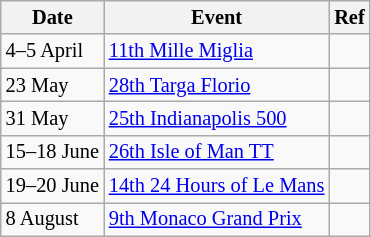<table class="wikitable" style="font-size: 85%">
<tr>
<th>Date</th>
<th>Event</th>
<th>Ref</th>
</tr>
<tr>
<td>4–5 April</td>
<td><a href='#'>11th Mille Miglia</a></td>
<td></td>
</tr>
<tr>
<td>23 May</td>
<td><a href='#'>28th Targa Florio</a></td>
<td></td>
</tr>
<tr>
<td>31 May</td>
<td><a href='#'>25th Indianapolis 500</a></td>
<td></td>
</tr>
<tr>
<td>15–18 June</td>
<td><a href='#'>26th Isle of Man TT</a></td>
<td></td>
</tr>
<tr>
<td>19–20 June</td>
<td><a href='#'>14th 24 Hours of Le Mans</a></td>
<td></td>
</tr>
<tr>
<td>8 August</td>
<td><a href='#'>9th Monaco Grand Prix</a></td>
<td></td>
</tr>
</table>
